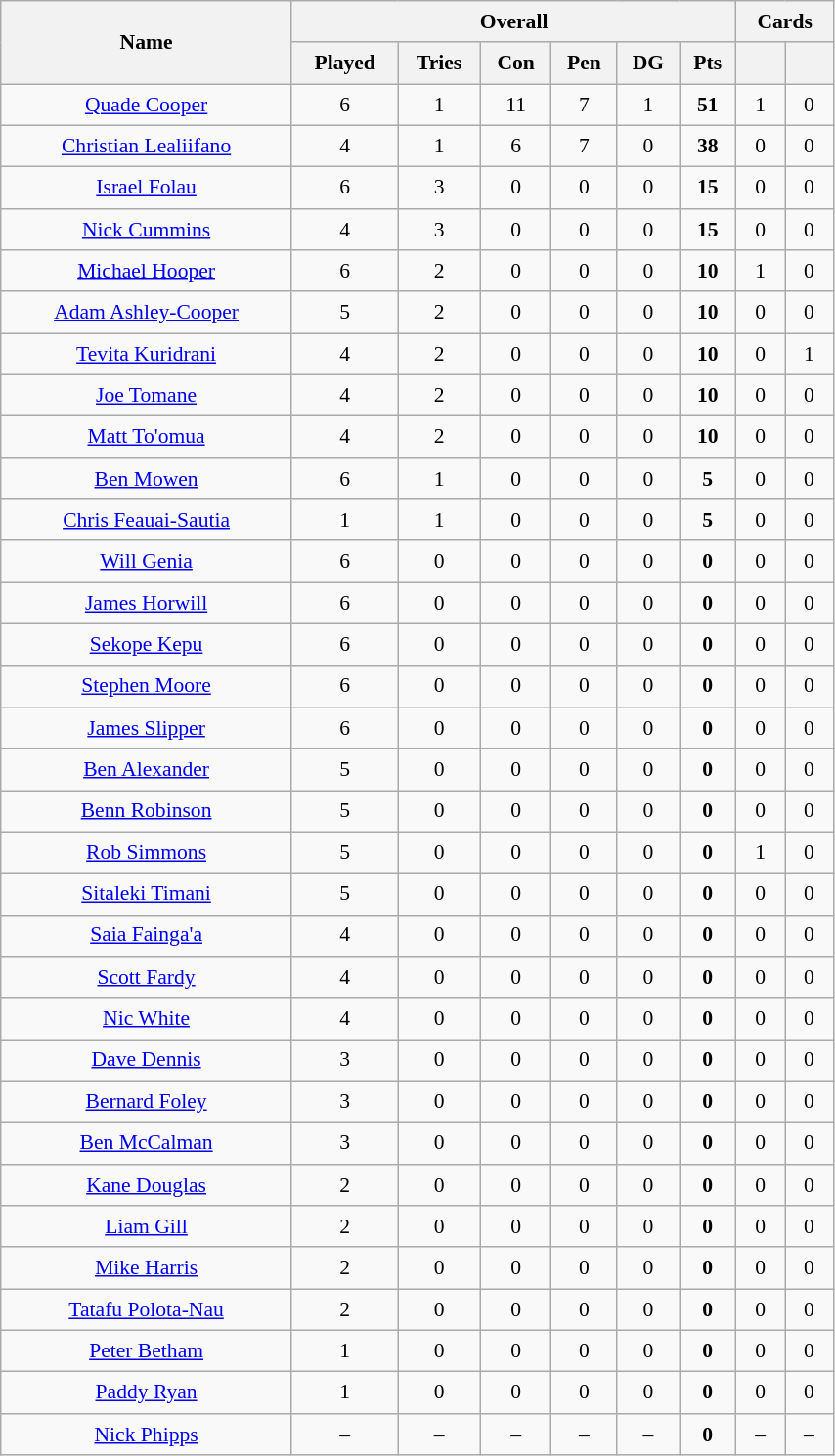<table class="wikitable" style="font-size:90%;width:45%;border:0;text-align:center;line-height:150%">
<tr>
<th rowspan="2">Name</th>
<th colspan="6">Overall</th>
<th colspan="2">Cards</th>
</tr>
<tr>
<th>Played</th>
<th>Tries</th>
<th>Con</th>
<th>Pen</th>
<th>DG</th>
<th>Pts</th>
<th></th>
<th></th>
</tr>
<tr>
<td><a href='#'>Quade Cooper</a></td>
<td>6</td>
<td>1</td>
<td>11</td>
<td>7</td>
<td>1</td>
<td><strong>51</strong></td>
<td>1</td>
<td>0</td>
</tr>
<tr>
<td><a href='#'>Christian Lealiifano</a></td>
<td>4</td>
<td>1</td>
<td>6</td>
<td>7</td>
<td>0</td>
<td><strong>38</strong></td>
<td>0</td>
<td>0</td>
</tr>
<tr>
<td><a href='#'>Israel Folau</a></td>
<td>6</td>
<td>3</td>
<td>0</td>
<td>0</td>
<td>0</td>
<td><strong>15</strong></td>
<td>0</td>
<td>0</td>
</tr>
<tr>
<td><a href='#'>Nick Cummins</a></td>
<td>4</td>
<td>3</td>
<td>0</td>
<td>0</td>
<td>0</td>
<td><strong>15</strong></td>
<td>0</td>
<td>0</td>
</tr>
<tr>
<td><a href='#'>Michael Hooper</a></td>
<td>6</td>
<td>2</td>
<td>0</td>
<td>0</td>
<td>0</td>
<td><strong>10</strong></td>
<td>1</td>
<td>0</td>
</tr>
<tr>
<td><a href='#'>Adam Ashley-Cooper</a></td>
<td>5</td>
<td>2</td>
<td>0</td>
<td>0</td>
<td>0</td>
<td><strong>10</strong></td>
<td>0</td>
<td>0</td>
</tr>
<tr>
<td><a href='#'>Tevita Kuridrani</a></td>
<td>4</td>
<td>2</td>
<td>0</td>
<td>0</td>
<td>0</td>
<td><strong>10</strong></td>
<td>0</td>
<td>1</td>
</tr>
<tr>
<td><a href='#'>Joe Tomane</a></td>
<td>4</td>
<td>2</td>
<td>0</td>
<td>0</td>
<td>0</td>
<td><strong>10</strong></td>
<td>0</td>
<td>0</td>
</tr>
<tr>
<td><a href='#'>Matt To'omua</a></td>
<td>4</td>
<td>2</td>
<td>0</td>
<td>0</td>
<td>0</td>
<td><strong>10</strong></td>
<td>0</td>
<td>0</td>
</tr>
<tr>
<td><a href='#'>Ben Mowen</a></td>
<td>6</td>
<td>1</td>
<td>0</td>
<td>0</td>
<td>0</td>
<td><strong>5</strong></td>
<td>0</td>
<td>0</td>
</tr>
<tr>
<td><a href='#'>Chris Feauai-Sautia</a></td>
<td>1</td>
<td>1</td>
<td>0</td>
<td>0</td>
<td>0</td>
<td><strong>5</strong></td>
<td>0</td>
<td>0</td>
</tr>
<tr>
<td><a href='#'>Will Genia</a></td>
<td>6</td>
<td>0</td>
<td>0</td>
<td>0</td>
<td>0</td>
<td><strong>0</strong></td>
<td>0</td>
<td>0</td>
</tr>
<tr>
<td><a href='#'>James Horwill</a></td>
<td>6</td>
<td>0</td>
<td>0</td>
<td>0</td>
<td>0</td>
<td><strong>0</strong></td>
<td>0</td>
<td>0</td>
</tr>
<tr>
<td><a href='#'>Sekope Kepu</a></td>
<td>6</td>
<td>0</td>
<td>0</td>
<td>0</td>
<td>0</td>
<td><strong>0</strong></td>
<td>0</td>
<td>0</td>
</tr>
<tr>
<td><a href='#'>Stephen Moore</a></td>
<td>6</td>
<td>0</td>
<td>0</td>
<td>0</td>
<td>0</td>
<td><strong>0</strong></td>
<td>0</td>
<td>0</td>
</tr>
<tr>
<td><a href='#'>James Slipper</a></td>
<td>6</td>
<td>0</td>
<td>0</td>
<td>0</td>
<td>0</td>
<td><strong>0</strong></td>
<td>0</td>
<td>0</td>
</tr>
<tr>
<td><a href='#'>Ben Alexander</a></td>
<td>5</td>
<td>0</td>
<td>0</td>
<td>0</td>
<td>0</td>
<td><strong>0</strong></td>
<td>0</td>
<td>0</td>
</tr>
<tr>
<td><a href='#'>Benn Robinson</a></td>
<td>5</td>
<td>0</td>
<td>0</td>
<td>0</td>
<td>0</td>
<td><strong>0</strong></td>
<td>0</td>
<td>0</td>
</tr>
<tr>
<td><a href='#'>Rob Simmons</a></td>
<td>5</td>
<td>0</td>
<td>0</td>
<td>0</td>
<td>0</td>
<td><strong>0</strong></td>
<td>1</td>
<td>0</td>
</tr>
<tr>
<td><a href='#'>Sitaleki Timani</a></td>
<td>5</td>
<td>0</td>
<td>0</td>
<td>0</td>
<td>0</td>
<td><strong>0</strong></td>
<td>0</td>
<td>0</td>
</tr>
<tr>
<td><a href='#'>Saia Fainga'a</a></td>
<td>4</td>
<td>0</td>
<td>0</td>
<td>0</td>
<td>0</td>
<td><strong>0</strong></td>
<td>0</td>
<td>0</td>
</tr>
<tr>
<td><a href='#'>Scott Fardy</a></td>
<td>4</td>
<td>0</td>
<td>0</td>
<td>0</td>
<td>0</td>
<td><strong>0</strong></td>
<td>0</td>
<td>0</td>
</tr>
<tr>
<td><a href='#'>Nic White</a></td>
<td>4</td>
<td>0</td>
<td>0</td>
<td>0</td>
<td>0</td>
<td><strong>0</strong></td>
<td>0</td>
<td>0</td>
</tr>
<tr>
<td><a href='#'>Dave Dennis</a></td>
<td>3</td>
<td>0</td>
<td>0</td>
<td>0</td>
<td>0</td>
<td><strong>0</strong></td>
<td>0</td>
<td>0</td>
</tr>
<tr>
<td><a href='#'>Bernard Foley</a></td>
<td>3</td>
<td>0</td>
<td>0</td>
<td>0</td>
<td>0</td>
<td><strong>0</strong></td>
<td>0</td>
<td>0</td>
</tr>
<tr>
<td><a href='#'>Ben McCalman</a></td>
<td>3</td>
<td>0</td>
<td>0</td>
<td>0</td>
<td>0</td>
<td><strong>0</strong></td>
<td>0</td>
<td>0</td>
</tr>
<tr>
<td><a href='#'>Kane Douglas</a></td>
<td>2</td>
<td>0</td>
<td>0</td>
<td>0</td>
<td>0</td>
<td><strong>0</strong></td>
<td>0</td>
<td>0</td>
</tr>
<tr>
<td><a href='#'>Liam Gill</a></td>
<td>2</td>
<td>0</td>
<td>0</td>
<td>0</td>
<td>0</td>
<td><strong>0</strong></td>
<td>0</td>
<td>0</td>
</tr>
<tr>
<td><a href='#'>Mike Harris</a></td>
<td>2</td>
<td>0</td>
<td>0</td>
<td>0</td>
<td>0</td>
<td><strong>0</strong></td>
<td>0</td>
<td>0</td>
</tr>
<tr>
<td><a href='#'>Tatafu Polota-Nau</a></td>
<td>2</td>
<td>0</td>
<td>0</td>
<td>0</td>
<td>0</td>
<td><strong>0</strong></td>
<td>0</td>
<td>0</td>
</tr>
<tr>
<td><a href='#'>Peter Betham</a></td>
<td>1</td>
<td>0</td>
<td>0</td>
<td>0</td>
<td>0</td>
<td><strong>0</strong></td>
<td>0</td>
<td>0</td>
</tr>
<tr>
<td><a href='#'>Paddy Ryan</a></td>
<td>1</td>
<td>0</td>
<td>0</td>
<td>0</td>
<td>0</td>
<td><strong>0</strong></td>
<td>0</td>
<td>0</td>
</tr>
<tr>
<td><a href='#'>Nick Phipps</a></td>
<td>–</td>
<td>–</td>
<td>–</td>
<td>–</td>
<td>–</td>
<td><strong>0</strong></td>
<td>–</td>
<td>–</td>
</tr>
</table>
